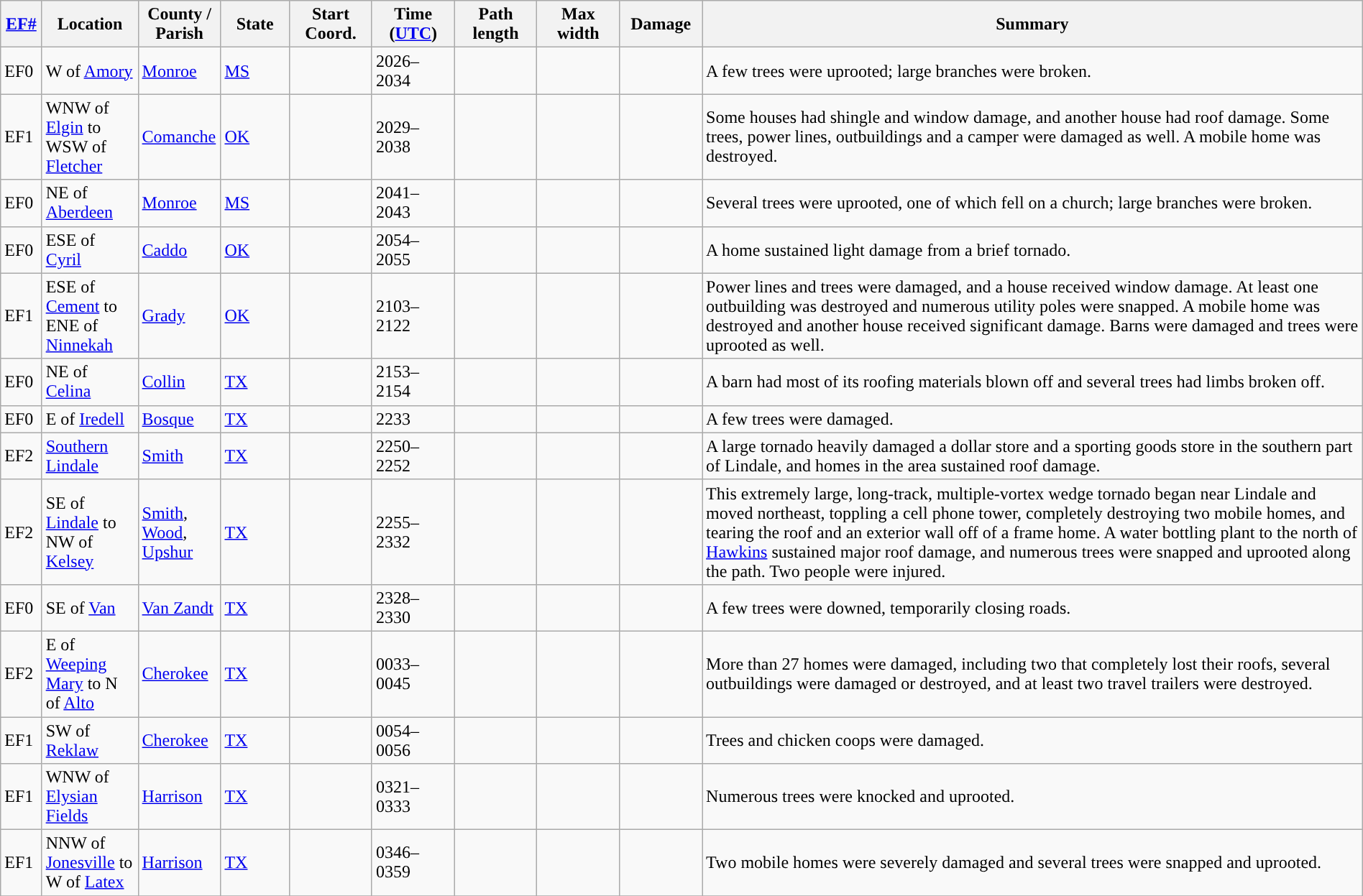<table class="wikitable sortable" style="width:100%;">
<tr>
<th scope="col" width="3%" align="center"><a href='#'>EF#</a></th>
<th scope="col" width="7%" align="center" class="unsortable">Location</th>
<th scope="col" width="6%" align="center" class="unsortable">County / Parish</th>
<th scope="col" width="5%" align="center">State</th>
<th scope="col" width="6%" align="center">Start Coord.</th>
<th scope="col" width="6%" align="center">Time (<a href='#'>UTC</a>)</th>
<th scope="col" width="6%" align="center">Path length</th>
<th scope="col" width="6%" align="center">Max width</th>
<th scope="col" width="6%" align="center">Damage</th>
<th scope="col" width="48%" class="unsortable" align="center">Summary</th>
</tr>
<tr>
<td>EF0</td>
<td>W of <a href='#'>Amory</a></td>
<td><a href='#'>Monroe</a></td>
<td><a href='#'>MS</a></td>
<td></td>
<td>2026–2034</td>
<td></td>
<td></td>
<td></td>
<td>A few trees were uprooted; large branches were broken.</td>
</tr>
<tr>
<td>EF1</td>
<td>WNW of <a href='#'>Elgin</a> to WSW of <a href='#'>Fletcher</a></td>
<td><a href='#'>Comanche</a></td>
<td><a href='#'>OK</a></td>
<td></td>
<td>2029–2038</td>
<td></td>
<td></td>
<td></td>
<td>Some houses had shingle and window damage, and another house had roof damage. Some trees, power lines, outbuildings and a camper were damaged as well. A mobile home was destroyed.</td>
</tr>
<tr>
<td>EF0</td>
<td>NE of <a href='#'>Aberdeen</a></td>
<td><a href='#'>Monroe</a></td>
<td><a href='#'>MS</a></td>
<td></td>
<td>2041–2043</td>
<td></td>
<td></td>
<td></td>
<td>Several trees were uprooted, one of which fell on a church; large branches were broken.</td>
</tr>
<tr>
<td>EF0</td>
<td>ESE of <a href='#'>Cyril</a></td>
<td><a href='#'>Caddo</a></td>
<td><a href='#'>OK</a></td>
<td></td>
<td>2054–2055</td>
<td></td>
<td></td>
<td></td>
<td>A home sustained light damage from a brief tornado.</td>
</tr>
<tr>
<td>EF1</td>
<td>ESE of <a href='#'>Cement</a> to ENE of <a href='#'>Ninnekah</a></td>
<td><a href='#'>Grady</a></td>
<td><a href='#'>OK</a></td>
<td></td>
<td>2103–2122</td>
<td></td>
<td></td>
<td></td>
<td>Power lines and trees were damaged, and a house received window damage. At least one outbuilding was destroyed and numerous utility poles were snapped. A mobile home was destroyed and another house received significant damage. Barns were damaged and trees were uprooted as well.</td>
</tr>
<tr>
<td>EF0</td>
<td>NE of <a href='#'>Celina</a></td>
<td><a href='#'>Collin</a></td>
<td><a href='#'>TX</a></td>
<td></td>
<td>2153–2154</td>
<td></td>
<td></td>
<td></td>
<td>A barn had most of its roofing materials blown off and several trees had limbs broken off.</td>
</tr>
<tr>
<td>EF0</td>
<td>E of <a href='#'>Iredell</a></td>
<td><a href='#'>Bosque</a></td>
<td><a href='#'>TX</a></td>
<td></td>
<td>2233</td>
<td></td>
<td></td>
<td></td>
<td>A few trees were damaged.</td>
</tr>
<tr>
<td>EF2</td>
<td><a href='#'>Southern Lindale</a></td>
<td><a href='#'>Smith</a></td>
<td><a href='#'>TX</a></td>
<td></td>
<td>2250–2252</td>
<td></td>
<td></td>
<td></td>
<td>A large tornado heavily damaged a dollar store and a sporting goods store in the southern part of Lindale, and homes in the area sustained roof damage.</td>
</tr>
<tr>
<td>EF2</td>
<td>SE of <a href='#'>Lindale</a> to NW of <a href='#'>Kelsey</a></td>
<td><a href='#'>Smith</a>, <a href='#'>Wood</a>, <a href='#'>Upshur</a></td>
<td><a href='#'>TX</a></td>
<td></td>
<td>2255–2332</td>
<td></td>
<td></td>
<td></td>
<td>This extremely large, long-track, multiple-vortex wedge tornado began near Lindale and moved northeast, toppling a cell phone tower, completely destroying two mobile homes, and tearing the roof and an exterior wall off of a frame home. A water bottling plant to the north of <a href='#'>Hawkins</a> sustained major roof damage, and numerous trees were snapped and uprooted along the path. Two people were injured.<br></td>
</tr>
<tr>
<td>EF0</td>
<td>SE of <a href='#'>Van</a></td>
<td><a href='#'>Van Zandt</a></td>
<td><a href='#'>TX</a></td>
<td></td>
<td>2328–2330</td>
<td></td>
<td></td>
<td></td>
<td>A few trees were downed, temporarily closing roads.</td>
</tr>
<tr>
<td>EF2</td>
<td>E of <a href='#'>Weeping Mary</a> to N of <a href='#'>Alto</a></td>
<td><a href='#'>Cherokee</a></td>
<td><a href='#'>TX</a></td>
<td></td>
<td>0033–0045</td>
<td></td>
<td></td>
<td></td>
<td>More than 27 homes were damaged, including two that completely lost their roofs, several outbuildings were damaged or destroyed, and at least two travel trailers were destroyed.</td>
</tr>
<tr>
<td>EF1</td>
<td>SW of <a href='#'>Reklaw</a></td>
<td><a href='#'>Cherokee</a></td>
<td><a href='#'>TX</a></td>
<td></td>
<td>0054–0056</td>
<td></td>
<td></td>
<td></td>
<td>Trees and chicken coops were damaged.</td>
</tr>
<tr>
<td>EF1</td>
<td>WNW of <a href='#'>Elysian Fields</a></td>
<td><a href='#'>Harrison</a></td>
<td><a href='#'>TX</a></td>
<td></td>
<td>0321–0333</td>
<td></td>
<td></td>
<td></td>
<td>Numerous trees were knocked and uprooted.</td>
</tr>
<tr>
<td>EF1</td>
<td>NNW of <a href='#'>Jonesville</a> to W of <a href='#'>Latex</a></td>
<td><a href='#'>Harrison</a></td>
<td><a href='#'>TX</a></td>
<td></td>
<td>0346–0359</td>
<td></td>
<td></td>
<td></td>
<td>Two mobile homes were severely damaged and several trees were snapped and uprooted.</td>
</tr>
<tr>
</tr>
</table>
